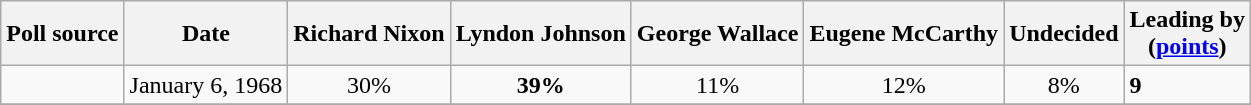<table class="wikitable sortable">
<tr>
<th>Poll source</th>
<th>Date</th>
<th>Richard Nixon<br><small></small></th>
<th>Lyndon Johnson<br><small></small></th>
<th>George Wallace<br><small></small></th>
<th>Eugene McCarthy<br><small></small></th>
<th>Undecided</th>
<th>Leading by<br>(<a href='#'>points</a>)</th>
</tr>
<tr>
<td></td>
<td>January 6, 1968</td>
<td align="center">30%</td>
<td align="center" ><strong>39%</strong></td>
<td align="center">11%</td>
<td align="center">12%</td>
<td align="center">8%</td>
<td><strong>9</strong></td>
</tr>
<tr>
</tr>
</table>
